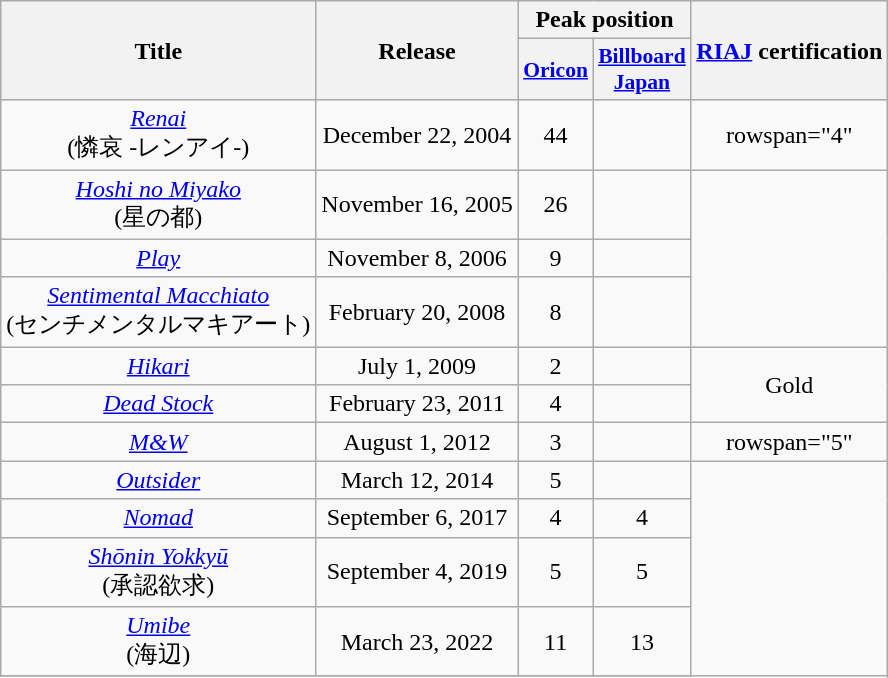<table class="wikitable" style="text-align:center;">
<tr>
<th scope="col" rowspan="2">Title</th>
<th scope="col" rowspan="2">Release</th>
<th scope="col" colspan="2">Peak position</th>
<th scope="col" rowspan="2"><a href='#'>RIAJ</a> certification</th>
</tr>
<tr>
<th scope="col" style="width:3em;font-size:90%"><a href='#'>Oricon</a></th>
<th scope="col" style="width:3em;font-size:90%"><a href='#'>Billboard Japan</a></th>
</tr>
<tr>
<td><em><a href='#'>Renai</a></em> <br> (憐哀 -レンアイ-)</td>
<td>December 22, 2004</td>
<td>44</td>
<td></td>
<td>rowspan="4" </td>
</tr>
<tr>
<td><em><a href='#'>Hoshi no Miyako</a></em> <br> (星の都)</td>
<td>November 16, 2005</td>
<td>26</td>
<td></td>
</tr>
<tr>
<td><em><a href='#'>Play</a></em></td>
<td>November 8, 2006</td>
<td>9</td>
<td></td>
</tr>
<tr>
<td><em><a href='#'>Sentimental Macchiato</a></em> <br> (センチメンタルマキアート)</td>
<td>February 20, 2008</td>
<td>8</td>
<td></td>
</tr>
<tr>
<td><em><a href='#'>Hikari</a></em></td>
<td>July 1, 2009</td>
<td>2</td>
<td></td>
<td rowspan="2">Gold</td>
</tr>
<tr>
<td><em><a href='#'>Dead Stock</a></em></td>
<td>February 23, 2011</td>
<td>4</td>
<td></td>
</tr>
<tr>
<td><em><a href='#'>M&W</a></em></td>
<td>August 1, 2012</td>
<td>3</td>
<td></td>
<td>rowspan="5" </td>
</tr>
<tr>
<td><em><a href='#'>Outsider</a></em></td>
<td>March 12, 2014</td>
<td>5</td>
<td></td>
</tr>
<tr>
<td><em><a href='#'>Nomad</a></em></td>
<td>September 6, 2017</td>
<td>4</td>
<td>4</td>
</tr>
<tr>
<td><em><a href='#'>Shōnin Yokkyū</a></em> <br> (承認欲求)</td>
<td>September 4, 2019</td>
<td>5</td>
<td>5</td>
</tr>
<tr>
<td><em><a href='#'>Umibe</a></em> <br> (海辺)</td>
<td>March 23, 2022</td>
<td>11</td>
<td>13</td>
</tr>
<tr>
</tr>
</table>
